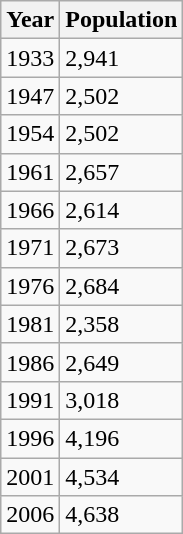<table class="wikitable">
<tr>
<th>Year</th>
<th>Population</th>
</tr>
<tr>
<td>1933</td>
<td>2,941</td>
</tr>
<tr>
<td>1947</td>
<td>2,502</td>
</tr>
<tr>
<td>1954</td>
<td>2,502</td>
</tr>
<tr>
<td>1961</td>
<td>2,657</td>
</tr>
<tr>
<td>1966</td>
<td>2,614</td>
</tr>
<tr>
<td>1971</td>
<td>2,673</td>
</tr>
<tr>
<td>1976</td>
<td>2,684</td>
</tr>
<tr>
<td>1981</td>
<td>2,358</td>
</tr>
<tr>
<td>1986</td>
<td>2,649</td>
</tr>
<tr>
<td>1991</td>
<td>3,018</td>
</tr>
<tr>
<td>1996</td>
<td>4,196</td>
</tr>
<tr>
<td>2001</td>
<td>4,534</td>
</tr>
<tr>
<td>2006</td>
<td>4,638</td>
</tr>
</table>
